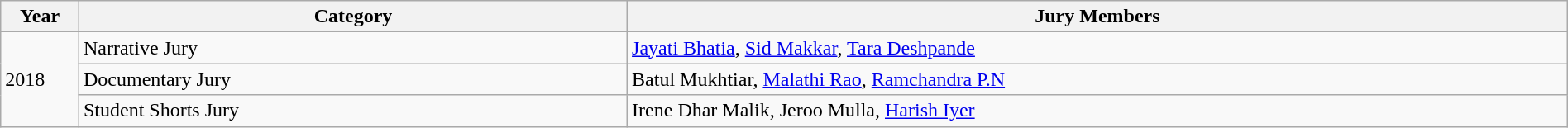<table class="wikitable sortable" style="width:100%">
<tr>
<th width="5%">Year</th>
<th width="*">Category</th>
<th width="60%">Jury Members</th>
</tr>
<tr>
<td rowspan="4">2018<br></td>
</tr>
<tr>
<td>Narrative Jury</td>
<td><a href='#'>Jayati Bhatia</a>, <a href='#'>Sid Makkar</a>, <a href='#'>Tara Deshpande</a></td>
</tr>
<tr>
<td>Documentary Jury</td>
<td>Batul Mukhtiar, <a href='#'>Malathi Rao</a>, <a href='#'>Ramchandra P.N</a></td>
</tr>
<tr>
<td>Student Shorts Jury</td>
<td>Irene Dhar Malik, Jeroo Mulla, <a href='#'>Harish Iyer</a></td>
</tr>
</table>
